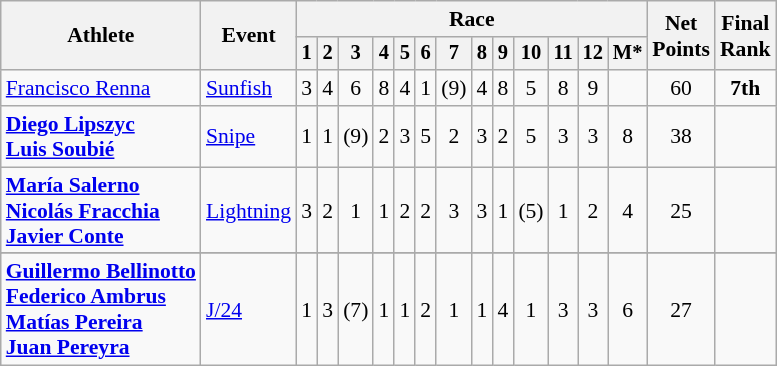<table class="wikitable" style="font-size:90%">
<tr>
<th rowspan=2>Athlete</th>
<th rowspan=2>Event</th>
<th colspan=13>Race</th>
<th rowspan=2>Net<br>Points</th>
<th rowspan=2>Final<br>Rank</th>
</tr>
<tr style="font-size:95%">
<th>1</th>
<th>2</th>
<th>3</th>
<th>4</th>
<th>5</th>
<th>6</th>
<th>7</th>
<th>8</th>
<th>9</th>
<th>10</th>
<th>11</th>
<th>12</th>
<th>M*</th>
</tr>
<tr align=center>
<td align=left><a href='#'>Francisco Renna</a></td>
<td align=left><a href='#'>Sunfish</a></td>
<td>3</td>
<td>4</td>
<td>6</td>
<td>8</td>
<td>4</td>
<td>1</td>
<td>(9)</td>
<td>4</td>
<td>8</td>
<td>5</td>
<td>8</td>
<td>9</td>
<td></td>
<td>60</td>
<td><strong>7th</strong></td>
</tr>
<tr align=center>
<td align=left><strong><a href='#'>Diego Lipszyc</a></strong><br><strong><a href='#'>Luis Soubié</a></strong></td>
<td align=left><a href='#'>Snipe</a></td>
<td>1</td>
<td>1</td>
<td>(9)</td>
<td>2</td>
<td>3</td>
<td>5</td>
<td>2</td>
<td>3</td>
<td>2</td>
<td>5</td>
<td>3</td>
<td>3</td>
<td>8</td>
<td>38</td>
<td></td>
</tr>
<tr align=center>
<td align=left><strong><a href='#'>María Salerno</a></strong><br><strong><a href='#'>Nicolás Fracchia</a></strong><br><strong><a href='#'>Javier Conte</a></strong></td>
<td align=left><a href='#'>Lightning</a></td>
<td>3</td>
<td>2</td>
<td>1</td>
<td>1</td>
<td>2</td>
<td>2</td>
<td>3</td>
<td>3</td>
<td>1</td>
<td>(5)</td>
<td>1</td>
<td>2</td>
<td>4</td>
<td>25</td>
<td></td>
</tr>
<tr>
</tr>
<tr align=center>
<td align=left><strong><a href='#'>Guillermo Bellinotto</a></strong><br><strong><a href='#'>Federico Ambrus</a></strong><br><strong><a href='#'>Matías Pereira</a></strong><br><strong><a href='#'>Juan Pereyra</a></strong></td>
<td align=left><a href='#'>J/24</a></td>
<td>1</td>
<td>3</td>
<td>(7)</td>
<td>1</td>
<td>1</td>
<td>2</td>
<td>1</td>
<td>1</td>
<td>4</td>
<td>1</td>
<td>3</td>
<td>3</td>
<td>6</td>
<td>27</td>
<td></td>
</tr>
</table>
